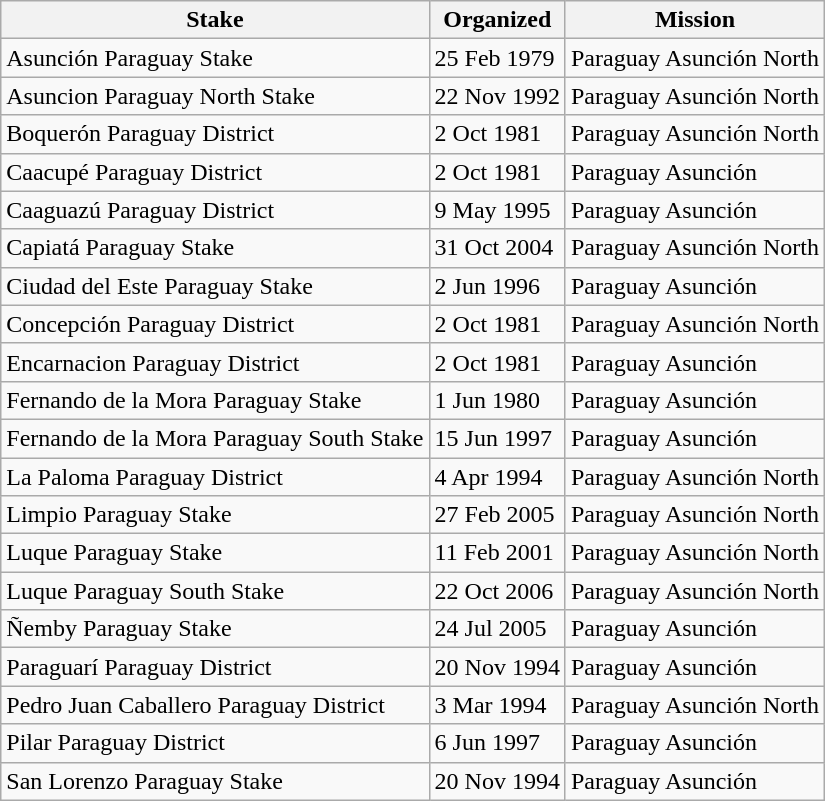<table class="wikitable sortable">
<tr>
<th>Stake</th>
<th data-sort-type=date>Organized</th>
<th>Mission</th>
</tr>
<tr>
<td>Asunción Paraguay Stake</td>
<td>25 Feb 1979</td>
<td>Paraguay Asunción North</td>
</tr>
<tr>
<td>Asuncion Paraguay North Stake</td>
<td>22 Nov 1992</td>
<td>Paraguay Asunción North</td>
</tr>
<tr>
<td>Boquerón Paraguay District</td>
<td>2 Oct 1981</td>
<td>Paraguay Asunción North</td>
</tr>
<tr>
<td>Caacupé Paraguay District</td>
<td>2 Oct 1981</td>
<td>Paraguay Asunción</td>
</tr>
<tr>
<td>Caaguazú Paraguay District</td>
<td>9 May 1995</td>
<td>Paraguay Asunción</td>
</tr>
<tr>
<td>Capiatá Paraguay Stake</td>
<td>31 Oct 2004</td>
<td>Paraguay Asunción North</td>
</tr>
<tr>
<td>Ciudad del Este Paraguay Stake</td>
<td>2 Jun 1996</td>
<td>Paraguay Asunción</td>
</tr>
<tr>
<td>Concepción Paraguay District</td>
<td>2 Oct 1981</td>
<td>Paraguay Asunción North</td>
</tr>
<tr>
<td>Encarnacion Paraguay District</td>
<td>2 Oct 1981</td>
<td>Paraguay Asunción</td>
</tr>
<tr>
<td>Fernando de la Mora Paraguay Stake</td>
<td>1 Jun 1980</td>
<td>Paraguay Asunción</td>
</tr>
<tr>
<td>Fernando de la Mora Paraguay South Stake</td>
<td>15 Jun 1997</td>
<td>Paraguay Asunción</td>
</tr>
<tr>
<td>La Paloma Paraguay District</td>
<td>4 Apr 1994</td>
<td>Paraguay Asunción North</td>
</tr>
<tr>
<td>Limpio Paraguay Stake</td>
<td>27 Feb 2005</td>
<td>Paraguay Asunción North</td>
</tr>
<tr>
<td>Luque Paraguay Stake</td>
<td>11 Feb 2001</td>
<td>Paraguay Asunción North</td>
</tr>
<tr>
<td>Luque Paraguay South Stake</td>
<td>22 Oct 2006</td>
<td>Paraguay Asunción North</td>
</tr>
<tr>
<td>Ñemby Paraguay Stake</td>
<td>24 Jul 2005</td>
<td>Paraguay Asunción</td>
</tr>
<tr>
<td>Paraguarí Paraguay District</td>
<td>20 Nov 1994</td>
<td>Paraguay Asunción</td>
</tr>
<tr>
<td>Pedro Juan Caballero Paraguay District</td>
<td>3 Mar 1994</td>
<td>Paraguay Asunción North</td>
</tr>
<tr>
<td>Pilar Paraguay District</td>
<td>6 Jun 1997</td>
<td>Paraguay Asunción</td>
</tr>
<tr>
<td>San Lorenzo Paraguay Stake</td>
<td>20 Nov 1994</td>
<td>Paraguay Asunción</td>
</tr>
</table>
